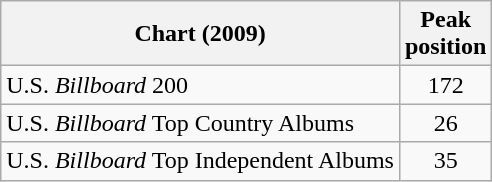<table class="wikitable">
<tr>
<th>Chart (2009)</th>
<th>Peak<br>position</th>
</tr>
<tr>
<td>U.S. <em>Billboard</em> 200</td>
<td style="text-align:center;">172</td>
</tr>
<tr>
<td>U.S. <em>Billboard</em> Top Country Albums</td>
<td style="text-align:center;">26</td>
</tr>
<tr>
<td>U.S. <em>Billboard</em> Top Independent Albums</td>
<td style="text-align:center;">35</td>
</tr>
</table>
